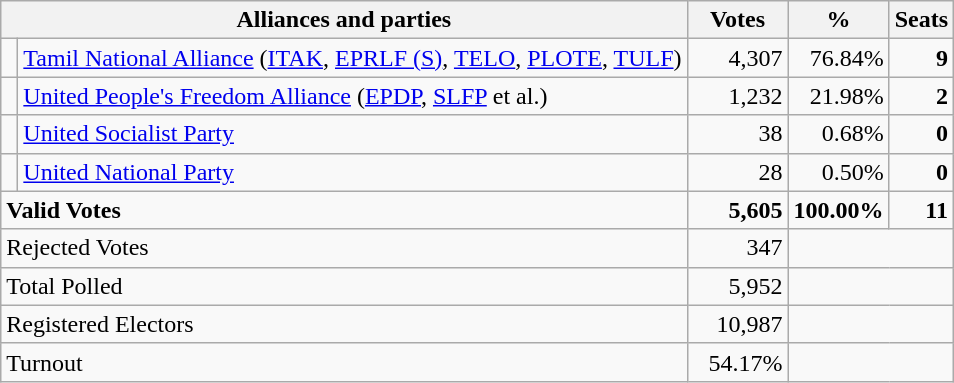<table class="wikitable" border="1" style="text-align:right;">
<tr>
<th valign=bottom align=left colspan=2>Alliances and parties</th>
<th valign=bottom align=center width="60">Votes</th>
<th valign=bottom align=center width="50">%</th>
<th valign=bottom align=center>Seats</th>
</tr>
<tr>
<td bgcolor=> </td>
<td align=left><a href='#'>Tamil National Alliance</a> (<a href='#'>ITAK</a>, <a href='#'>EPRLF (S)</a>, <a href='#'>TELO</a>, <a href='#'>PLOTE</a>, <a href='#'>TULF</a>)</td>
<td>4,307</td>
<td>76.84%</td>
<td><strong>9</strong></td>
</tr>
<tr>
<td bgcolor=> </td>
<td align=left><a href='#'>United People's Freedom Alliance</a> (<a href='#'>EPDP</a>, <a href='#'>SLFP</a> et al.)</td>
<td>1,232</td>
<td>21.98%</td>
<td><strong>2</strong></td>
</tr>
<tr>
<td></td>
<td align=left><a href='#'>United Socialist Party</a></td>
<td>38</td>
<td>0.68%</td>
<td><strong>0</strong></td>
</tr>
<tr>
<td bgcolor=> </td>
<td align=left><a href='#'>United National Party</a></td>
<td>28</td>
<td>0.50%</td>
<td><strong>0</strong></td>
</tr>
<tr>
<td colspan=2 align=left><strong>Valid Votes</strong></td>
<td><strong>5,605</strong></td>
<td><strong>100.00%</strong></td>
<td><strong>11</strong></td>
</tr>
<tr>
<td colspan=2 align=left>Rejected Votes</td>
<td>347</td>
<td colspan=2></td>
</tr>
<tr>
<td colspan=2 align=left>Total Polled</td>
<td>5,952</td>
<td colspan=2></td>
</tr>
<tr>
<td colspan=2 align=left>Registered Electors</td>
<td>10,987</td>
<td colspan=2></td>
</tr>
<tr>
<td colspan=2 align=left>Turnout</td>
<td>54.17%</td>
<td colspan=2></td>
</tr>
</table>
